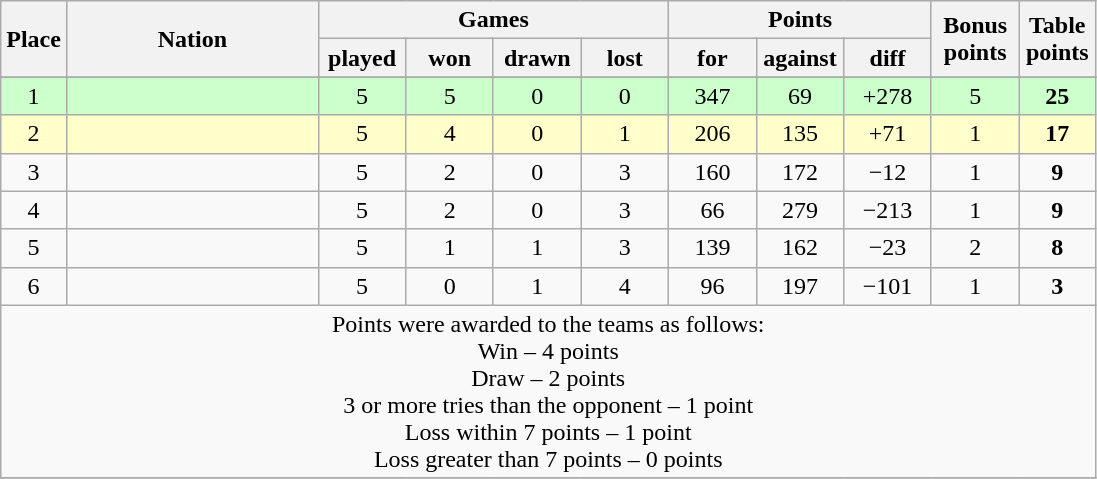<table class="wikitable">
<tr>
<th rowspan=2 width="6%">Place</th>
<th rowspan=2 width="23%">Nation</th>
<th colspan=4 width="40%">Games</th>
<th colspan=3 width="24%">Points</th>
<th rowspan=2 width="8%">Bonus<br>points</th>
<th rowspan=2 width="10%">Table<br>points</th>
</tr>
<tr>
<th width="8%">played</th>
<th width="8%">won</th>
<th width="8%">drawn</th>
<th width="8%">lost</th>
<th width="8%">for</th>
<th width="8%">against</th>
<th width="8%">diff</th>
</tr>
<tr>
</tr>
<tr align=center bgcolor=ccffcc>
<td>1</td>
<td align=left></td>
<td>5</td>
<td>5</td>
<td>0</td>
<td>0</td>
<td>347</td>
<td>69</td>
<td>+278</td>
<td>5</td>
<td><strong>25</strong></td>
</tr>
<tr align=center bgcolor=ffffcc>
<td>2</td>
<td align=left></td>
<td>5</td>
<td>4</td>
<td>0</td>
<td>1</td>
<td>206</td>
<td>135</td>
<td>+71</td>
<td>1</td>
<td><strong>17</strong></td>
</tr>
<tr align=center>
<td>3</td>
<td align=left></td>
<td>5</td>
<td>2</td>
<td>0</td>
<td>3</td>
<td>160</td>
<td>172</td>
<td>−12</td>
<td>1</td>
<td><strong>9</strong></td>
</tr>
<tr align=center>
<td>4</td>
<td align=left></td>
<td>5</td>
<td>2</td>
<td>0</td>
<td>3</td>
<td>66</td>
<td>279</td>
<td>−213</td>
<td>1</td>
<td><strong>9</strong></td>
</tr>
<tr align=center>
<td>5</td>
<td align=left></td>
<td>5</td>
<td>1</td>
<td>1</td>
<td>3</td>
<td>139</td>
<td>162</td>
<td>−23</td>
<td>2</td>
<td><strong>8</strong></td>
</tr>
<tr align=center>
<td>6</td>
<td align=left></td>
<td>5</td>
<td>0</td>
<td>1</td>
<td>4</td>
<td>96</td>
<td>197</td>
<td>−101</td>
<td>1</td>
<td><strong>3</strong></td>
</tr>
<tr>
<td colspan="100%" style="text-align:center;">Points were awarded to the teams as follows:<br>Win – 4 points<br>Draw – 2 points<br> 3 or more tries than the opponent – 1 point<br> Loss within 7 points – 1 point<br>Loss greater than 7 points – 0 points</td>
</tr>
<tr>
</tr>
</table>
